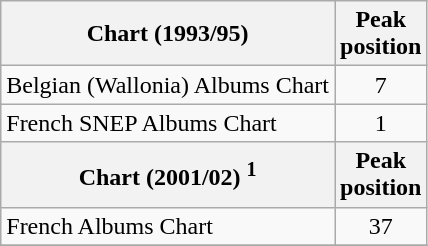<table class="wikitable sortable">
<tr>
<th>Chart (1993/95)</th>
<th>Peak<br>position</th>
</tr>
<tr>
<td>Belgian (Wallonia) Albums Chart</td>
<td align="center">7</td>
</tr>
<tr>
<td>French SNEP Albums Chart</td>
<td align="center">1</td>
</tr>
<tr>
<th>Chart (2001/02) <sup>1</sup></th>
<th>Peak<br>position</th>
</tr>
<tr>
<td>French Albums Chart</td>
<td align="center">37</td>
</tr>
<tr>
</tr>
</table>
